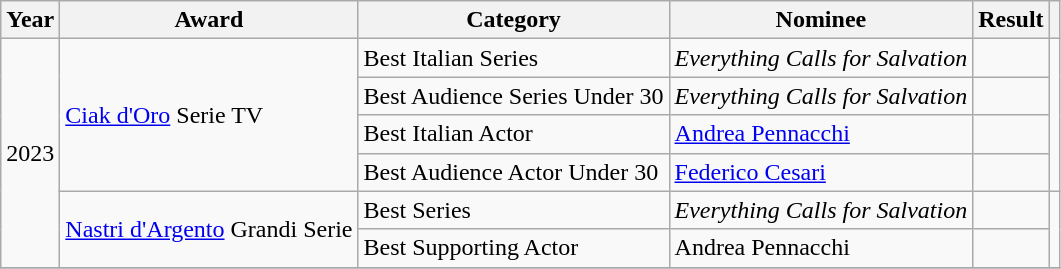<table class="wikitable">
<tr>
<th>Year</th>
<th>Award</th>
<th>Category</th>
<th>Nominee</th>
<th>Result</th>
<th></th>
</tr>
<tr>
<td rowspan="6">2023</td>
<td rowspan="4"><a href='#'>Ciak d'Oro</a> Serie TV</td>
<td>Best Italian Series</td>
<td><em>Everything Calls for Salvation</em></td>
<td></td>
<td rowspan="4"></td>
</tr>
<tr>
<td>Best Audience Series Under 30</td>
<td><em>Everything Calls for Salvation</em></td>
<td></td>
</tr>
<tr>
<td>Best Italian Actor</td>
<td><a href='#'>Andrea Pennacchi</a></td>
<td></td>
</tr>
<tr>
<td>Best Audience Actor Under 30</td>
<td><a href='#'>Federico Cesari</a></td>
<td></td>
</tr>
<tr>
<td rowspan="2"><a href='#'>Nastri d'Argento</a> Grandi Serie</td>
<td>Best Series</td>
<td><em>Everything Calls for Salvation</em></td>
<td></td>
<td rowspan="2"></td>
</tr>
<tr>
<td>Best Supporting Actor</td>
<td>Andrea Pennacchi</td>
<td></td>
</tr>
<tr>
</tr>
</table>
